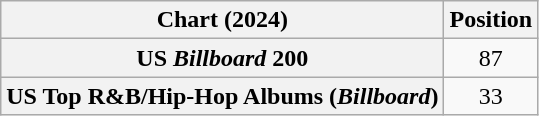<table class="wikitable sortable plainrowheaders" style="text-align:center">
<tr>
<th scope="col">Chart (2024)</th>
<th scope="col">Position</th>
</tr>
<tr>
<th scope="row">US <em>Billboard</em> 200</th>
<td>87</td>
</tr>
<tr>
<th scope="row">US Top R&B/Hip-Hop Albums (<em>Billboard</em>)</th>
<td>33</td>
</tr>
</table>
